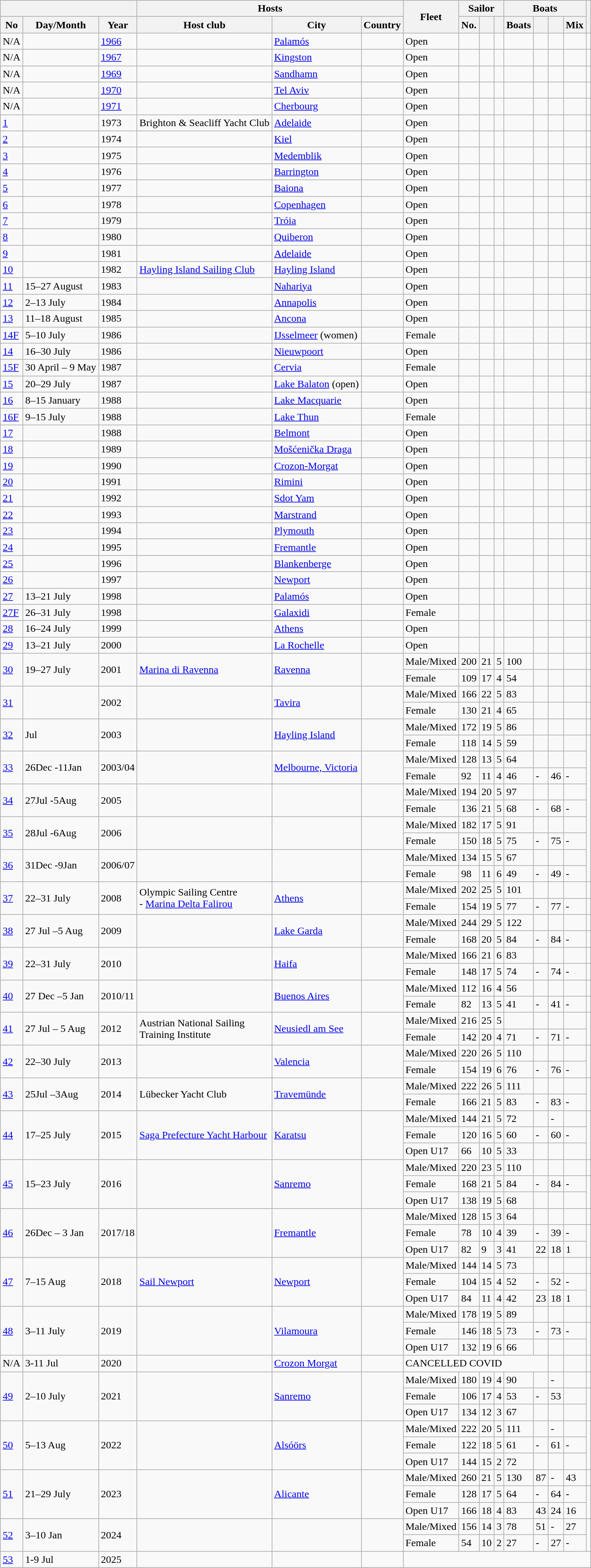<table class="wikitable">
<tr>
<th colspan=3></th>
<th colspan=3>Hosts</th>
<th rowspan=2>Fleet</th>
<th colspan=3>Sailor</th>
<th colspan=4>Boats</th>
<th rowspan=2></th>
</tr>
<tr>
<th>No</th>
<th>Day/Month</th>
<th>Year</th>
<th>Host club</th>
<th>City</th>
<th>Country</th>
<th>No.</th>
<th></th>
<th></th>
<th>Boats</th>
<th></th>
<th></th>
<th>Mix</th>
</tr>
<tr>
<td>N/A</td>
<td></td>
<td><a href='#'>1966</a></td>
<td></td>
<td><a href='#'>Palamós</a></td>
<td></td>
<td>Open</td>
<td></td>
<td></td>
<td></td>
<td></td>
<td></td>
<td></td>
<td></td>
<td></td>
</tr>
<tr>
<td>N/A</td>
<td></td>
<td><a href='#'>1967</a></td>
<td></td>
<td><a href='#'>Kingston</a></td>
<td></td>
<td>Open</td>
<td></td>
<td></td>
<td></td>
<td></td>
<td></td>
<td></td>
<td></td>
<td></td>
</tr>
<tr>
<td>N/A</td>
<td></td>
<td><a href='#'>1969</a></td>
<td></td>
<td><a href='#'>Sandhamn</a></td>
<td></td>
<td>Open</td>
<td></td>
<td></td>
<td></td>
<td></td>
<td></td>
<td></td>
<td></td>
<td></td>
</tr>
<tr>
<td>N/A</td>
<td></td>
<td><a href='#'>1970</a></td>
<td></td>
<td><a href='#'>Tel Aviv</a></td>
<td></td>
<td>Open</td>
<td></td>
<td></td>
<td></td>
<td></td>
<td></td>
<td></td>
<td></td>
<td></td>
</tr>
<tr>
<td>N/A</td>
<td></td>
<td><a href='#'>1971</a></td>
<td></td>
<td><a href='#'>Cherbourg</a></td>
<td></td>
<td>Open</td>
<td></td>
<td></td>
<td></td>
<td></td>
<td></td>
<td></td>
<td></td>
<td></td>
</tr>
<tr>
<td><a href='#'>1</a></td>
<td></td>
<td>1973</td>
<td>Brighton & Seacliff Yacht Club</td>
<td><a href='#'>Adelaide</a></td>
<td></td>
<td>Open</td>
<td></td>
<td></td>
<td></td>
<td></td>
<td></td>
<td></td>
<td></td>
<td></td>
</tr>
<tr>
<td><a href='#'>2</a></td>
<td></td>
<td>1974</td>
<td></td>
<td><a href='#'>Kiel</a></td>
<td></td>
<td>Open</td>
<td></td>
<td></td>
<td></td>
<td></td>
<td></td>
<td></td>
<td></td>
<td></td>
</tr>
<tr>
<td><a href='#'>3</a></td>
<td></td>
<td>1975</td>
<td></td>
<td><a href='#'>Medemblik</a></td>
<td></td>
<td>Open</td>
<td></td>
<td></td>
<td></td>
<td></td>
<td></td>
<td></td>
<td></td>
<td></td>
</tr>
<tr>
<td><a href='#'>4</a></td>
<td></td>
<td>1976</td>
<td></td>
<td><a href='#'>Barrington</a></td>
<td></td>
<td>Open</td>
<td></td>
<td></td>
<td></td>
<td></td>
<td></td>
<td></td>
<td></td>
<td></td>
</tr>
<tr>
<td><a href='#'>5</a></td>
<td></td>
<td>1977</td>
<td></td>
<td><a href='#'>Baiona</a></td>
<td></td>
<td>Open</td>
<td></td>
<td></td>
<td></td>
<td></td>
<td></td>
<td></td>
<td></td>
<td></td>
</tr>
<tr>
<td><a href='#'>6</a></td>
<td></td>
<td>1978</td>
<td></td>
<td><a href='#'>Copenhagen</a></td>
<td></td>
<td>Open</td>
<td></td>
<td></td>
<td></td>
<td></td>
<td></td>
<td></td>
<td></td>
<td></td>
</tr>
<tr>
<td><a href='#'>7</a></td>
<td></td>
<td>1979</td>
<td></td>
<td><a href='#'>Tróia</a></td>
<td></td>
<td>Open</td>
<td></td>
<td></td>
<td></td>
<td></td>
<td></td>
<td></td>
<td></td>
<td></td>
</tr>
<tr>
<td><a href='#'>8</a></td>
<td></td>
<td>1980</td>
<td></td>
<td><a href='#'>Quiberon</a></td>
<td></td>
<td>Open</td>
<td></td>
<td></td>
<td></td>
<td></td>
<td></td>
<td></td>
<td></td>
<td></td>
</tr>
<tr>
<td><a href='#'>9</a></td>
<td></td>
<td>1981</td>
<td></td>
<td><a href='#'>Adelaide</a></td>
<td></td>
<td>Open</td>
<td></td>
<td></td>
<td></td>
<td></td>
<td></td>
<td></td>
<td></td>
<td></td>
</tr>
<tr>
<td><a href='#'>10</a></td>
<td></td>
<td>1982</td>
<td><a href='#'>Hayling Island Sailing Club</a></td>
<td><a href='#'>Hayling Island</a></td>
<td></td>
<td>Open</td>
<td></td>
<td></td>
<td></td>
<td></td>
<td></td>
<td></td>
<td></td>
<td></td>
</tr>
<tr>
<td><a href='#'>11</a></td>
<td>15–27 August</td>
<td>1983</td>
<td></td>
<td><a href='#'>Nahariya</a></td>
<td></td>
<td>Open</td>
<td></td>
<td></td>
<td></td>
<td></td>
<td></td>
<td></td>
<td></td>
<td></td>
</tr>
<tr>
<td><a href='#'>12</a></td>
<td>2–13 July</td>
<td>1984</td>
<td></td>
<td><a href='#'>Annapolis</a></td>
<td></td>
<td>Open</td>
<td></td>
<td></td>
<td></td>
<td></td>
<td></td>
<td></td>
<td></td>
<td></td>
</tr>
<tr>
<td><a href='#'>13</a></td>
<td>11–18 August</td>
<td>1985</td>
<td></td>
<td><a href='#'>Ancona</a></td>
<td></td>
<td>Open</td>
<td></td>
<td></td>
<td></td>
<td></td>
<td></td>
<td></td>
<td></td>
<td></td>
</tr>
<tr>
<td><a href='#'>14F</a></td>
<td>5–10 July</td>
<td>1986</td>
<td></td>
<td><a href='#'>IJsselmeer</a> (women)</td>
<td></td>
<td>Female</td>
<td></td>
<td></td>
<td></td>
<td></td>
<td></td>
<td></td>
<td></td>
<td></td>
</tr>
<tr>
<td><a href='#'>14</a></td>
<td>16–30 July</td>
<td>1986</td>
<td></td>
<td><a href='#'>Nieuwpoort</a></td>
<td></td>
<td>Open</td>
<td></td>
<td></td>
<td></td>
<td></td>
<td></td>
<td></td>
<td></td>
<td></td>
</tr>
<tr>
<td><a href='#'>15F</a></td>
<td>30 April – 9 May</td>
<td>1987</td>
<td></td>
<td><a href='#'>Cervia</a></td>
<td></td>
<td>Female</td>
<td></td>
<td></td>
<td></td>
<td></td>
<td></td>
<td></td>
<td></td>
<td></td>
</tr>
<tr>
<td><a href='#'>15</a></td>
<td>20–29 July</td>
<td>1987</td>
<td></td>
<td><a href='#'>Lake Balaton</a> (open)</td>
<td></td>
<td>Open</td>
<td></td>
<td></td>
<td></td>
<td></td>
<td></td>
<td></td>
<td></td>
<td></td>
</tr>
<tr>
<td><a href='#'>16</a></td>
<td>8–15 January</td>
<td>1988</td>
<td></td>
<td><a href='#'>Lake Macquarie</a></td>
<td></td>
<td>Open</td>
<td></td>
<td></td>
<td></td>
<td></td>
<td></td>
<td></td>
<td></td>
<td></td>
</tr>
<tr>
<td><a href='#'>16F</a></td>
<td>9–15 July</td>
<td>1988</td>
<td></td>
<td><a href='#'>Lake Thun</a></td>
<td></td>
<td>Female</td>
<td></td>
<td></td>
<td></td>
<td></td>
<td></td>
<td></td>
<td></td>
<td></td>
</tr>
<tr>
<td><a href='#'>17</a></td>
<td></td>
<td>1988</td>
<td></td>
<td><a href='#'>Belmont</a></td>
<td></td>
<td>Open</td>
<td></td>
<td></td>
<td></td>
<td></td>
<td></td>
<td></td>
<td></td>
<td></td>
</tr>
<tr>
<td><a href='#'>18</a></td>
<td></td>
<td>1989</td>
<td></td>
<td><a href='#'>Mošćenička Draga</a></td>
<td></td>
<td>Open</td>
<td></td>
<td></td>
<td></td>
<td></td>
<td></td>
<td></td>
<td></td>
<td></td>
</tr>
<tr>
<td><a href='#'>19</a></td>
<td></td>
<td>1990</td>
<td></td>
<td><a href='#'>Crozon-Morgat</a></td>
<td></td>
<td>Open</td>
<td></td>
<td></td>
<td></td>
<td></td>
<td></td>
<td></td>
<td></td>
<td></td>
</tr>
<tr>
<td><a href='#'>20</a></td>
<td></td>
<td>1991</td>
<td></td>
<td><a href='#'>Rimini</a></td>
<td></td>
<td>Open</td>
<td></td>
<td></td>
<td></td>
<td></td>
<td></td>
<td></td>
<td></td>
<td></td>
</tr>
<tr>
<td><a href='#'>21</a></td>
<td></td>
<td>1992</td>
<td></td>
<td><a href='#'>Sdot Yam</a></td>
<td></td>
<td>Open</td>
<td></td>
<td></td>
<td></td>
<td></td>
<td></td>
<td></td>
<td></td>
<td></td>
</tr>
<tr>
<td><a href='#'>22</a></td>
<td></td>
<td>1993</td>
<td></td>
<td><a href='#'>Marstrand</a></td>
<td></td>
<td>Open</td>
<td></td>
<td></td>
<td></td>
<td></td>
<td></td>
<td></td>
<td></td>
<td></td>
</tr>
<tr>
<td><a href='#'>23</a></td>
<td></td>
<td>1994</td>
<td></td>
<td><a href='#'>Plymouth</a></td>
<td></td>
<td>Open</td>
<td></td>
<td></td>
<td></td>
<td></td>
<td></td>
<td></td>
<td></td>
<td></td>
</tr>
<tr>
<td><a href='#'>24</a></td>
<td></td>
<td>1995</td>
<td></td>
<td><a href='#'>Fremantle</a></td>
<td></td>
<td>Open</td>
<td></td>
<td></td>
<td></td>
<td></td>
<td></td>
<td></td>
<td></td>
<td></td>
</tr>
<tr>
<td><a href='#'>25</a></td>
<td></td>
<td>1996</td>
<td></td>
<td><a href='#'>Blankenberge</a></td>
<td></td>
<td>Open</td>
<td></td>
<td></td>
<td></td>
<td></td>
<td></td>
<td></td>
<td></td>
<td></td>
</tr>
<tr>
<td><a href='#'>26</a></td>
<td></td>
<td>1997</td>
<td></td>
<td><a href='#'>Newport</a></td>
<td></td>
<td>Open</td>
<td></td>
<td></td>
<td></td>
<td></td>
<td></td>
<td></td>
<td></td>
<td></td>
</tr>
<tr>
<td><a href='#'>27</a></td>
<td>13–21 July</td>
<td>1998</td>
<td></td>
<td><a href='#'>Palamós</a></td>
<td></td>
<td>Open</td>
<td></td>
<td></td>
<td></td>
<td></td>
<td></td>
<td></td>
<td></td>
<td></td>
</tr>
<tr>
<td><a href='#'>27F</a></td>
<td>26–31 July</td>
<td>1998</td>
<td></td>
<td><a href='#'>Galaxidi</a></td>
<td></td>
<td>Female</td>
<td></td>
<td></td>
<td></td>
<td></td>
<td></td>
<td></td>
<td></td>
<td></td>
</tr>
<tr>
<td><a href='#'>28</a></td>
<td>16–24 July</td>
<td>1999</td>
<td></td>
<td><a href='#'>Athens</a></td>
<td></td>
<td>Open</td>
<td></td>
<td></td>
<td></td>
<td></td>
<td></td>
<td></td>
<td></td>
<td></td>
</tr>
<tr>
<td><a href='#'>29</a></td>
<td>13–21 July</td>
<td>2000</td>
<td></td>
<td><a href='#'>La Rochelle</a></td>
<td></td>
<td>Open</td>
<td></td>
<td></td>
<td></td>
<td></td>
<td></td>
<td></td>
<td></td>
<td></td>
</tr>
<tr>
<td rowspan=2><a href='#'>30</a></td>
<td rowspan=2>19–27 July</td>
<td rowspan=2>2001</td>
<td rowspan=2><a href='#'>Marina di Ravenna</a></td>
<td rowspan=2><a href='#'>Ravenna</a></td>
<td rowspan=2></td>
<td>Male/Mixed</td>
<td>200</td>
<td>21</td>
<td>5</td>
<td>100</td>
<td></td>
<td></td>
<td></td>
<td></td>
</tr>
<tr>
<td>Female</td>
<td>109</td>
<td>17</td>
<td>4</td>
<td>54</td>
<td></td>
<td></td>
<td></td>
</tr>
<tr>
<td rowspan=2><a href='#'>31</a></td>
<td rowspan=2></td>
<td rowspan=2>2002</td>
<td rowspan=2></td>
<td rowspan=2><a href='#'>Tavira</a></td>
<td rowspan=2></td>
<td>Male/Mixed</td>
<td>166</td>
<td>22</td>
<td>5</td>
<td>83</td>
<td></td>
<td></td>
<td></td>
<td></td>
</tr>
<tr>
<td>Female</td>
<td>130</td>
<td>21</td>
<td>4</td>
<td>65</td>
<td></td>
<td></td>
<td></td>
</tr>
<tr>
<td rowspan=2><a href='#'>32</a></td>
<td rowspan=2>Jul</td>
<td rowspan=2>2003</td>
<td rowspan=2></td>
<td rowspan=2><a href='#'>Hayling Island</a></td>
<td rowspan=2></td>
<td>Male/Mixed</td>
<td>172</td>
<td>19</td>
<td>5</td>
<td>86</td>
<td></td>
<td></td>
<td></td>
<td></td>
</tr>
<tr>
<td>Female</td>
<td>118</td>
<td>14</td>
<td>5</td>
<td>59</td>
<td></td>
<td></td>
<td></td>
</tr>
<tr>
<td rowspan=2><a href='#'>33</a></td>
<td rowspan=2>26Dec -11Jan</td>
<td rowspan=2>2003/04</td>
<td rowspan=2></td>
<td rowspan=2><a href='#'>Melbourne, Victoria</a></td>
<td rowspan=2></td>
<td>Male/Mixed</td>
<td>128</td>
<td>13</td>
<td>5</td>
<td>64</td>
<td></td>
<td></td>
<td></td>
</tr>
<tr>
<td>Female</td>
<td>92</td>
<td>11</td>
<td>4</td>
<td>46</td>
<td>-</td>
<td>46</td>
<td>-</td>
</tr>
<tr>
<td rowspan=2><a href='#'>34</a></td>
<td rowspan=2>27Jul -5Aug</td>
<td rowspan=2>2005</td>
<td rowspan=2></td>
<td rowspan=2></td>
<td rowspan=2></td>
<td>Male/Mixed</td>
<td>194</td>
<td>20</td>
<td>5</td>
<td>97</td>
<td></td>
<td></td>
<td></td>
</tr>
<tr>
<td>Female</td>
<td>136</td>
<td>21</td>
<td>5</td>
<td>68</td>
<td>-</td>
<td>68</td>
<td>-</td>
</tr>
<tr>
<td rowspan=2><a href='#'>35</a></td>
<td rowspan=2>28Jul -6Aug</td>
<td rowspan=2>2006</td>
<td rowspan=2></td>
<td rowspan=2></td>
<td rowspan=2></td>
<td>Male/Mixed</td>
<td>182</td>
<td>17</td>
<td>5</td>
<td>91</td>
<td></td>
<td></td>
<td></td>
</tr>
<tr>
<td>Female</td>
<td>150</td>
<td>18</td>
<td>5</td>
<td>75</td>
<td>-</td>
<td>75</td>
<td>-</td>
</tr>
<tr>
<td rowspan=2><a href='#'>36</a></td>
<td rowspan=2>31Dec -9Jan</td>
<td rowspan=2>2006/07</td>
<td rowspan=2></td>
<td rowspan=2></td>
<td rowspan=2></td>
<td>Male/Mixed</td>
<td>134</td>
<td>15</td>
<td>5</td>
<td>67</td>
<td></td>
<td></td>
<td></td>
</tr>
<tr>
<td>Female</td>
<td>98</td>
<td>11</td>
<td>6</td>
<td>49</td>
<td>-</td>
<td>49</td>
<td>-</td>
</tr>
<tr>
<td rowspan=2><a href='#'>37</a></td>
<td rowspan=2>22–31 July</td>
<td rowspan=2>2008</td>
<td rowspan=2>Olympic Sailing Centre<br>- <a href='#'>Marina Delta Falirou</a></td>
<td rowspan=2><a href='#'>Athens</a></td>
<td rowspan=2></td>
<td>Male/Mixed</td>
<td>202</td>
<td>25</td>
<td>5</td>
<td>101</td>
<td></td>
<td></td>
<td></td>
<td></td>
</tr>
<tr>
<td>Female</td>
<td>154</td>
<td>19</td>
<td>5</td>
<td>77</td>
<td>-</td>
<td>77</td>
<td>-</td>
</tr>
<tr>
<td rowspan=2><a href='#'>38</a></td>
<td rowspan=2>27 Jul –5 Aug</td>
<td rowspan=2>2009</td>
<td rowspan=2></td>
<td rowspan=2><a href='#'>Lake Garda</a></td>
<td rowspan=2></td>
<td>Male/Mixed</td>
<td>244</td>
<td>29</td>
<td>5</td>
<td>122</td>
<td></td>
<td></td>
<td></td>
<td></td>
</tr>
<tr>
<td>Female</td>
<td>168</td>
<td>20</td>
<td>5</td>
<td>84</td>
<td>-</td>
<td>84</td>
<td>-</td>
</tr>
<tr>
<td rowspan=2><a href='#'>39</a></td>
<td rowspan=2>22–31 July</td>
<td rowspan=2>2010</td>
<td rowspan=2></td>
<td rowspan=2><a href='#'>Haifa</a></td>
<td rowspan=2></td>
<td>Male/Mixed</td>
<td>166</td>
<td>21</td>
<td>6</td>
<td>83</td>
<td></td>
<td></td>
<td></td>
<td></td>
</tr>
<tr>
<td>Female</td>
<td>148</td>
<td>17</td>
<td>5</td>
<td>74</td>
<td>-</td>
<td>74</td>
<td>-</td>
</tr>
<tr>
<td rowspan=2><a href='#'>40</a></td>
<td rowspan=2>27 Dec –5 Jan</td>
<td rowspan=2>2010/11</td>
<td rowspan=2></td>
<td rowspan=2><a href='#'>Buenos Aires</a></td>
<td rowspan=2></td>
<td>Male/Mixed</td>
<td>112</td>
<td>16</td>
<td>4</td>
<td>56</td>
<td></td>
<td></td>
<td></td>
<td></td>
</tr>
<tr>
<td>Female</td>
<td>82</td>
<td>13</td>
<td>5</td>
<td>41</td>
<td>-</td>
<td>41</td>
<td>-</td>
</tr>
<tr>
<td rowspan=2><a href='#'>41</a></td>
<td rowspan=2>27 Jul – 5 Aug</td>
<td rowspan=2>2012</td>
<td rowspan=2>Austrian National Sailing<br>Training Institute</td>
<td rowspan=2><a href='#'>Neusiedl am See</a></td>
<td rowspan=2></td>
<td>Male/Mixed</td>
<td>216</td>
<td>25</td>
<td>5</td>
<td></td>
<td></td>
<td></td>
<td></td>
<td rowspan=2></td>
</tr>
<tr>
<td>Female</td>
<td>142</td>
<td>20</td>
<td>4</td>
<td>71</td>
<td>-</td>
<td>71</td>
<td>-</td>
</tr>
<tr>
<td rowspan=2><a href='#'>42</a></td>
<td rowspan=2>22–30 July</td>
<td rowspan=2>2013</td>
<td rowspan=2></td>
<td rowspan=2><a href='#'>Valencia</a></td>
<td rowspan=2></td>
<td>Male/Mixed</td>
<td>220</td>
<td>26</td>
<td>5</td>
<td>110</td>
<td></td>
<td></td>
<td></td>
<td rowspan=2></td>
</tr>
<tr>
<td>Female</td>
<td>154</td>
<td>19</td>
<td>6</td>
<td>76</td>
<td>-</td>
<td>76</td>
<td>-</td>
</tr>
<tr>
<td rowspan=2><a href='#'>43</a></td>
<td rowspan=2>25Jul –3Aug</td>
<td rowspan=2>2014</td>
<td rowspan=2>Lübecker Yacht Club</td>
<td rowspan=2><a href='#'>Travemünde</a></td>
<td rowspan=2></td>
<td>Male/Mixed</td>
<td>222</td>
<td>26</td>
<td>5</td>
<td>111</td>
<td></td>
<td></td>
<td></td>
<td rowspan=2></td>
</tr>
<tr>
<td>Female</td>
<td>166</td>
<td>21</td>
<td>5</td>
<td>83</td>
<td>-</td>
<td>83</td>
<td>-</td>
</tr>
<tr>
<td rowspan=3><a href='#'>44</a></td>
<td rowspan=3>17–25 July</td>
<td rowspan=3>2015</td>
<td rowspan=3><a href='#'>Saga Prefecture Yacht Harbour</a></td>
<td rowspan=3><a href='#'>Karatsu</a></td>
<td rowspan=3></td>
<td>Male/Mixed</td>
<td>144</td>
<td>21</td>
<td>5</td>
<td>72</td>
<td></td>
<td>-</td>
<td></td>
<td rowspan=3></td>
</tr>
<tr>
<td>Female</td>
<td>120</td>
<td>16</td>
<td>5</td>
<td>60</td>
<td>-</td>
<td>60</td>
<td>-</td>
</tr>
<tr>
<td>Open U17</td>
<td>66</td>
<td>10</td>
<td>5</td>
<td>33</td>
<td></td>
<td></td>
<td></td>
</tr>
<tr>
<td rowspan=3><a href='#'>45</a></td>
<td rowspan=3>15–23 July</td>
<td rowspan=3>2016</td>
<td rowspan=3></td>
<td rowspan=3><a href='#'>Sanremo</a></td>
<td rowspan=3></td>
<td>Male/Mixed</td>
<td>220</td>
<td>23</td>
<td>5</td>
<td>110</td>
<td></td>
<td></td>
<td></td>
<td></td>
</tr>
<tr>
<td>Female</td>
<td>168</td>
<td>21</td>
<td>5</td>
<td>84</td>
<td>-</td>
<td>84</td>
<td>-</td>
</tr>
<tr>
<td>Open U17</td>
<td>138</td>
<td>19</td>
<td>5</td>
<td>68</td>
<td></td>
<td></td>
<td></td>
</tr>
<tr>
<td rowspan=3><a href='#'>46</a></td>
<td rowspan=3>26Dec – 3 Jan</td>
<td rowspan=3>2017/18</td>
<td rowspan=3></td>
<td rowspan=3><a href='#'>Fremantle</a></td>
<td rowspan=3></td>
<td>Male/Mixed</td>
<td>128</td>
<td>15</td>
<td>3</td>
<td>64</td>
<td></td>
<td></td>
<td></td>
<td></td>
</tr>
<tr>
<td>Female</td>
<td>78</td>
<td>10</td>
<td>4</td>
<td>39</td>
<td>-</td>
<td>39</td>
<td>-</td>
</tr>
<tr>
<td>Open U17</td>
<td>82</td>
<td>9</td>
<td>3</td>
<td>41</td>
<td>22</td>
<td>18</td>
<td>1</td>
</tr>
<tr>
<td rowspan=3><a href='#'>47</a></td>
<td rowspan=3>7–15 Aug</td>
<td rowspan=3>2018</td>
<td rowspan=3><a href='#'>Sail Newport</a></td>
<td rowspan=3><a href='#'>Newport</a></td>
<td rowspan=3></td>
<td>Male/Mixed</td>
<td>144</td>
<td>14</td>
<td>5</td>
<td>73</td>
<td></td>
<td></td>
<td></td>
<td></td>
</tr>
<tr>
<td>Female</td>
<td>104</td>
<td>15</td>
<td>4</td>
<td>52</td>
<td>-</td>
<td>52</td>
<td>-</td>
</tr>
<tr>
<td>Open U17</td>
<td>84</td>
<td>11</td>
<td>4</td>
<td>42</td>
<td>23</td>
<td>18</td>
<td>1</td>
</tr>
<tr>
<td rowspan=3><a href='#'>48</a></td>
<td rowspan=3>3–11 July</td>
<td rowspan=3>2019</td>
<td rowspan=3></td>
<td rowspan=3><a href='#'>Vilamoura</a></td>
<td rowspan=3></td>
<td>Male/Mixed</td>
<td>178</td>
<td>19</td>
<td>5</td>
<td>89</td>
<td></td>
<td></td>
<td></td>
<td></td>
</tr>
<tr>
<td>Female</td>
<td>146</td>
<td>18</td>
<td>5</td>
<td>73</td>
<td>-</td>
<td>73</td>
<td>-</td>
</tr>
<tr>
<td>Open U17</td>
<td>132</td>
<td>19</td>
<td>6</td>
<td>66</td>
<td></td>
<td></td>
<td></td>
</tr>
<tr>
<td>N/A</td>
<td>3-11 Jul</td>
<td>2020</td>
<td></td>
<td><a href='#'>Crozon Morgat</a></td>
<td></td>
<td colspan=6>CANCELLED COVID</td>
<td></td>
<td></td>
<td></td>
</tr>
<tr>
<td rowspan=3><a href='#'>49</a></td>
<td rowspan=3>2–10 July</td>
<td rowspan=3>2021</td>
<td rowspan=3></td>
<td rowspan=3><a href='#'>Sanremo</a></td>
<td rowspan=3></td>
<td>Male/Mixed</td>
<td>180</td>
<td>19</td>
<td>4</td>
<td>90</td>
<td></td>
<td>-</td>
<td></td>
<td></td>
</tr>
<tr>
<td>Female</td>
<td>106</td>
<td>17</td>
<td>4</td>
<td>53</td>
<td>-</td>
<td>53</td>
<td></td>
</tr>
<tr>
<td>Open U17</td>
<td>134</td>
<td>12</td>
<td>3</td>
<td>67</td>
<td></td>
<td></td>
<td></td>
</tr>
<tr>
<td rowspan=3><a href='#'>50</a></td>
<td rowspan=3>5–13 Aug</td>
<td rowspan=3>2022</td>
<td rowspan=3></td>
<td rowspan=3><a href='#'>Alsóörs</a></td>
<td rowspan=3></td>
<td>Male/Mixed</td>
<td>222</td>
<td>20</td>
<td>5</td>
<td>111</td>
<td></td>
<td>-</td>
<td></td>
<td rowspan=3></td>
</tr>
<tr>
<td>Female</td>
<td>122</td>
<td>18</td>
<td>5</td>
<td>61</td>
<td>-</td>
<td>61</td>
<td>-</td>
</tr>
<tr>
<td>Open U17</td>
<td>144</td>
<td>15</td>
<td>2</td>
<td>72</td>
<td></td>
<td></td>
<td></td>
</tr>
<tr>
<td rowspan=3><a href='#'>51</a></td>
<td rowspan=3>21–29 July</td>
<td rowspan=3>2023</td>
<td rowspan=3></td>
<td rowspan=3><a href='#'>Alicante</a></td>
<td rowspan=3></td>
<td>Male/Mixed</td>
<td>260</td>
<td>21</td>
<td>5</td>
<td>130</td>
<td>87</td>
<td>-</td>
<td>43</td>
<td></td>
</tr>
<tr>
<td>Female</td>
<td>128</td>
<td>17</td>
<td>5</td>
<td>64</td>
<td>-</td>
<td>64</td>
<td>-</td>
</tr>
<tr>
<td>Open U17</td>
<td>166</td>
<td>18</td>
<td>4</td>
<td>83</td>
<td>43</td>
<td>24</td>
<td>16</td>
</tr>
<tr>
<td rowspan=2><a href='#'>52</a></td>
<td rowspan=2>3–10 Jan</td>
<td rowspan=2>2024</td>
<td rowspan=2></td>
<td rowspan=2></td>
<td rowspan=2></td>
<td>Male/Mixed</td>
<td>156</td>
<td>14</td>
<td>3</td>
<td>78</td>
<td>51</td>
<td>-</td>
<td>27</td>
<td rowspan=2></td>
</tr>
<tr>
<td>Female</td>
<td>54</td>
<td>10</td>
<td>2</td>
<td>27</td>
<td>-</td>
<td>27</td>
<td>-</td>
</tr>
<tr>
<td><a href='#'>53</a></td>
<td>1-9 Jul</td>
<td>2025</td>
<td></td>
<td></td>
<td></td>
</tr>
</table>
